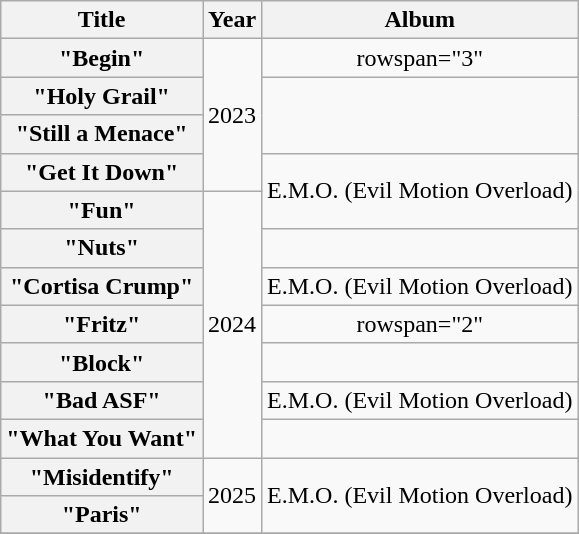<table class="wikitable plainrowheaders" style="text-align:center;">
<tr>
<th scope="col">Title</th>
<th scope="col">Year</th>
<th scope="col">Album</th>
</tr>
<tr>
<th scope="row">"Begin"</th>
<td rowspan="4">2023</td>
<td>rowspan="3" </td>
</tr>
<tr>
<th scope="row">"Holy Grail"</th>
</tr>
<tr>
<th scope="row">"Still a Menace"</th>
</tr>
<tr>
<th scope="row">"Get It Down"</th>
<td rowspan="2">E.M.O. (Evil Motion Overload)</td>
</tr>
<tr>
<th scope="row">"Fun"</th>
<td rowspan="7">2024</td>
</tr>
<tr>
<th scope="row">"Nuts"</th>
<td></td>
</tr>
<tr>
<th scope="row">"Cortisa Crump"</th>
<td>E.M.O. (Evil Motion Overload)</td>
</tr>
<tr>
<th scope="row">"Fritz"<br></th>
<td>rowspan="2" </td>
</tr>
<tr>
<th scope="row">"Block"<br></th>
</tr>
<tr>
<th scope="row">"Bad ASF" <br> </th>
<td>E.M.O. (Evil Motion Overload)</td>
</tr>
<tr>
<th scope="row">"What You Want"<br></th>
<td></td>
</tr>
<tr>
<th scope="row">"Misidentify"<br></th>
<td rowspan="2">2025</td>
<td rowspan="2">E.M.O. (Evil Motion Overload)</td>
</tr>
<tr>
<th scope="row">"Paris"<br></th>
</tr>
<tr>
</tr>
</table>
